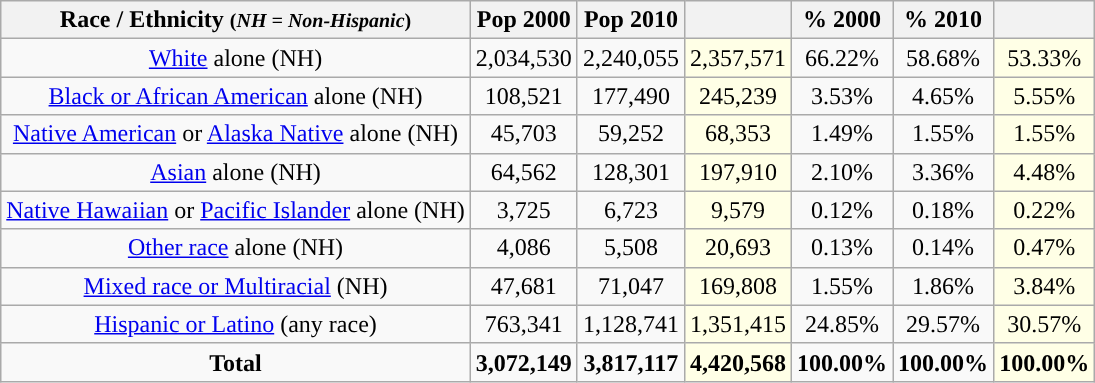<table class="wikitable" style="text-align:center;">
<tr>
<th>Race / Ethnicity <small>(<em>NH = Non-Hispanic</em>)</small></th>
<th>Pop 2000</th>
<th>Pop 2010</th>
<th></th>
<th>% 2000</th>
<th>% 2010</th>
<th></th>
</tr>
<tr>
<td><a href='#'>White</a> alone (NH)</td>
<td>2,034,530</td>
<td>2,240,055</td>
<td style='background: #ffffe6;'>2,357,571</td>
<td>66.22%</td>
<td>58.68%</td>
<td style='background: #ffffe6;'>53.33%</td>
</tr>
<tr>
<td><a href='#'>Black or African American</a> alone (NH)</td>
<td>108,521</td>
<td>177,490</td>
<td style='background: #ffffe6;'>245,239</td>
<td>3.53%</td>
<td>4.65%</td>
<td style='background: #ffffe6;'>5.55%</td>
</tr>
<tr>
<td><a href='#'>Native American</a> or <a href='#'>Alaska Native</a> alone (NH)</td>
<td>45,703</td>
<td>59,252</td>
<td style='background: #ffffe6;'>68,353</td>
<td>1.49%</td>
<td>1.55%</td>
<td style='background: #ffffe6;'>1.55%</td>
</tr>
<tr>
<td><a href='#'>Asian</a> alone (NH)</td>
<td>64,562</td>
<td>128,301</td>
<td style='background: #ffffe6;'>197,910</td>
<td>2.10%</td>
<td>3.36%</td>
<td style='background: #ffffe6;'>4.48%</td>
</tr>
<tr>
<td><a href='#'>Native Hawaiian</a> or <a href='#'>Pacific Islander</a> alone (NH)</td>
<td>3,725</td>
<td>6,723</td>
<td style='background: #ffffe6;'>9,579</td>
<td>0.12%</td>
<td>0.18%</td>
<td style='background: #ffffe6;'>0.22%</td>
</tr>
<tr>
<td><a href='#'>Other race</a> alone (NH)</td>
<td>4,086</td>
<td>5,508</td>
<td style='background: #ffffe6;'>20,693</td>
<td>0.13%</td>
<td>0.14%</td>
<td style='background: #ffffe6;'>0.47%</td>
</tr>
<tr>
<td><a href='#'>Mixed race or Multiracial</a> (NH)</td>
<td>47,681</td>
<td>71,047</td>
<td style='background: #ffffe6;'>169,808</td>
<td>1.55%</td>
<td>1.86%</td>
<td style='background: #ffffe6;'>3.84%</td>
</tr>
<tr>
<td><a href='#'>Hispanic or Latino</a> (any race)</td>
<td>763,341</td>
<td>1,128,741</td>
<td style='background: #ffffe6;'>1,351,415</td>
<td>24.85%</td>
<td>29.57%</td>
<td style='background: #ffffe6;'>30.57%</td>
</tr>
<tr>
<td><strong>Total</strong></td>
<td><strong>3,072,149</strong></td>
<td><strong>3,817,117</strong></td>
<td style='background: #ffffe6;'><strong>4,420,568</strong></td>
<td><strong>100.00%</strong></td>
<td><strong>100.00%</strong></td>
<td style='background: #ffffe6;'><strong>100.00%</strong></td>
</tr>
</table>
